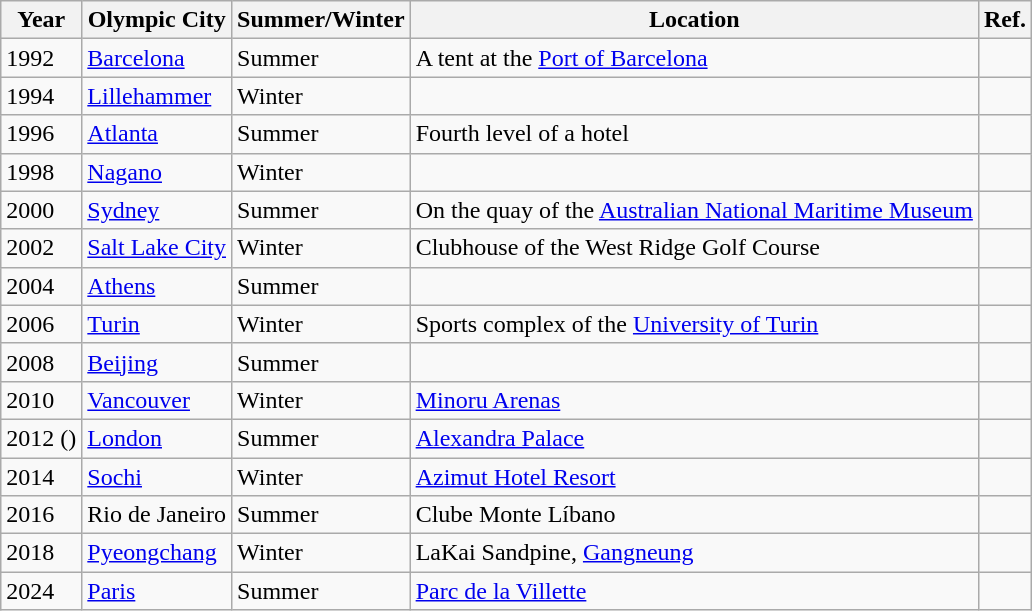<table class="wikitable">
<tr>
<th>Year</th>
<th>Olympic City</th>
<th>Summer/Winter</th>
<th>Location</th>
<th>Ref.</th>
</tr>
<tr>
<td>1992</td>
<td><a href='#'>Barcelona</a></td>
<td>Summer</td>
<td>A tent at the <a href='#'>Port of Barcelona</a></td>
<td></td>
</tr>
<tr>
<td>1994</td>
<td><a href='#'>Lillehammer</a></td>
<td>Winter</td>
<td></td>
<td></td>
</tr>
<tr>
<td>1996</td>
<td><a href='#'>Atlanta</a></td>
<td>Summer</td>
<td>Fourth level of a hotel</td>
<td></td>
</tr>
<tr>
<td>1998</td>
<td><a href='#'>Nagano</a></td>
<td>Winter</td>
<td></td>
<td></td>
</tr>
<tr>
<td>2000</td>
<td><a href='#'>Sydney</a></td>
<td>Summer</td>
<td>On the quay of the <a href='#'>Australian National Maritime Museum</a></td>
<td></td>
</tr>
<tr>
<td>2002</td>
<td><a href='#'>Salt Lake City</a></td>
<td>Winter</td>
<td>Clubhouse of the West Ridge Golf Course</td>
<td></td>
</tr>
<tr>
<td>2004</td>
<td><a href='#'>Athens</a></td>
<td>Summer</td>
<td></td>
<td></td>
</tr>
<tr>
<td>2006</td>
<td><a href='#'>Turin</a></td>
<td>Winter</td>
<td>Sports complex of the <a href='#'>University of Turin</a></td>
<td></td>
</tr>
<tr>
<td>2008</td>
<td><a href='#'>Beijing</a></td>
<td>Summer</td>
<td></td>
<td></td>
</tr>
<tr>
<td>2010</td>
<td><a href='#'>Vancouver</a></td>
<td>Winter</td>
<td><a href='#'>Minoru Arenas</a></td>
<td></td>
</tr>
<tr>
<td>2012 ()</td>
<td><a href='#'>London</a></td>
<td>Summer</td>
<td><a href='#'>Alexandra Palace</a></td>
<td></td>
</tr>
<tr>
<td>2014</td>
<td><a href='#'>Sochi</a></td>
<td>Winter</td>
<td><a href='#'>Azimut Hotel Resort</a></td>
<td></td>
</tr>
<tr>
<td>2016</td>
<td>Rio de Janeiro</td>
<td>Summer</td>
<td>Clube Monte Líbano</td>
<td></td>
</tr>
<tr>
<td>2018</td>
<td><a href='#'>Pyeongchang</a></td>
<td>Winter</td>
<td>LaKai Sandpine, <a href='#'>Gangneung</a></td>
<td></td>
</tr>
<tr>
<td>2024</td>
<td><a href='#'>Paris</a></td>
<td>Summer</td>
<td><a href='#'>Parc de la Villette</a></td>
<td></td>
</tr>
</table>
